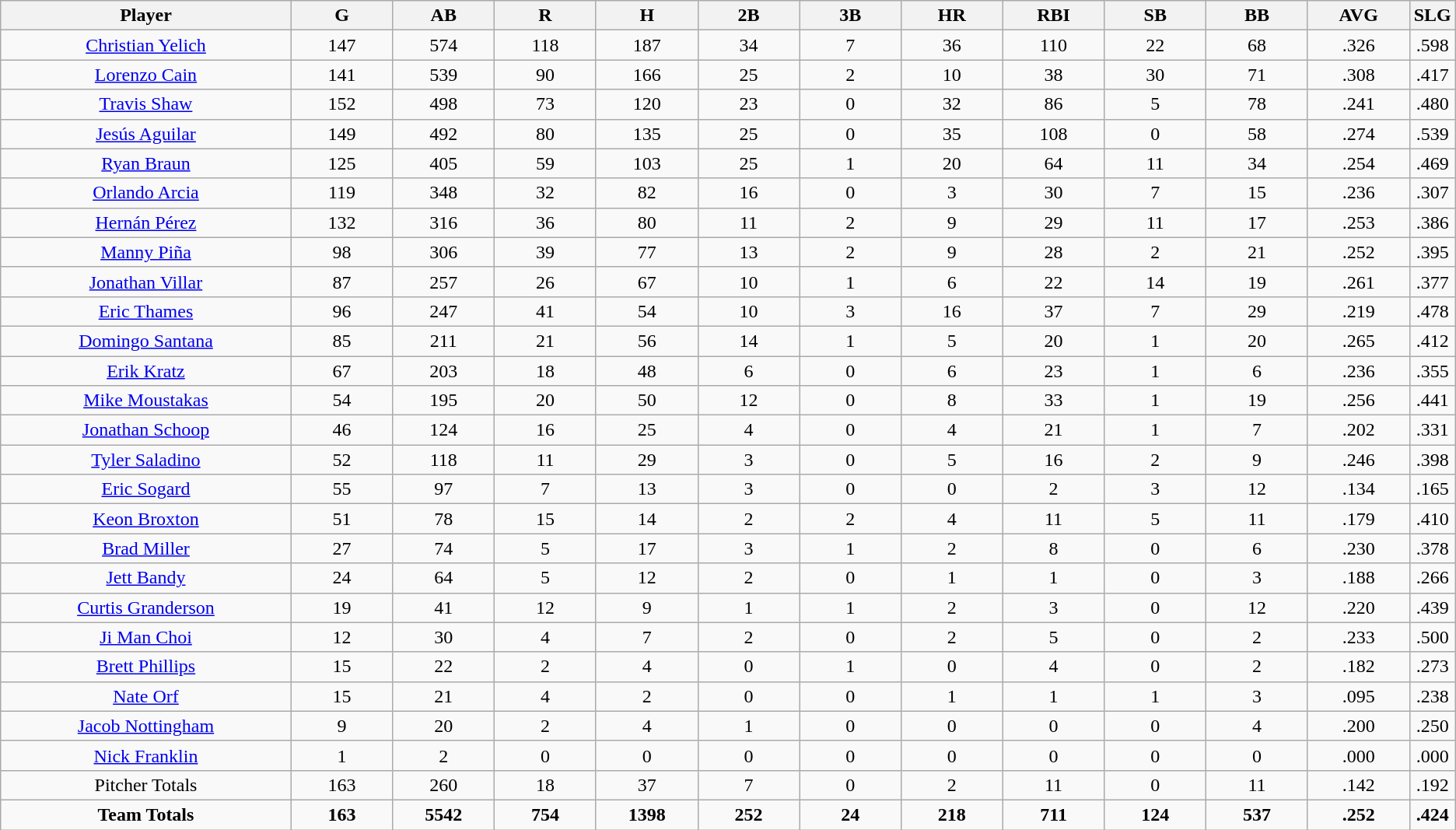<table class=wikitable style="text-align:center">
<tr>
<th bgcolor=#DDDDFF; width="20%">Player</th>
<th bgcolor=#DDDDFF; width="7%">G</th>
<th bgcolor=#DDDDFF; width="7%">AB</th>
<th bgcolor=#DDDDFF; width="7%">R</th>
<th bgcolor=#DDDDFF; width="7%">H</th>
<th bgcolor=#DDDDFF; width="7%">2B</th>
<th bgcolor=#DDDDFF; width="7%">3B</th>
<th bgcolor=#DDDDFF; width="7%">HR</th>
<th bgcolor=#DDDDFF; width="7%">RBI</th>
<th bgcolor=#DDDDFF; width="7%">SB</th>
<th bgcolor=#DDDDFF; width="7%">BB</th>
<th bgcolor=#DDDDFF; width="7%">AVG</th>
<th bgcolor=#DDDDFF; width="7%">SLG</th>
</tr>
<tr>
<td><a href='#'>Christian Yelich</a></td>
<td>147</td>
<td>574</td>
<td>118</td>
<td>187</td>
<td>34</td>
<td>7</td>
<td>36</td>
<td>110</td>
<td>22</td>
<td>68</td>
<td>.326</td>
<td>.598</td>
</tr>
<tr>
<td><a href='#'>Lorenzo Cain</a></td>
<td>141</td>
<td>539</td>
<td>90</td>
<td>166</td>
<td>25</td>
<td>2</td>
<td>10</td>
<td>38</td>
<td>30</td>
<td>71</td>
<td>.308</td>
<td>.417</td>
</tr>
<tr>
<td><a href='#'>Travis Shaw</a></td>
<td>152</td>
<td>498</td>
<td>73</td>
<td>120</td>
<td>23</td>
<td>0</td>
<td>32</td>
<td>86</td>
<td>5</td>
<td>78</td>
<td>.241</td>
<td>.480</td>
</tr>
<tr>
<td><a href='#'>Jesús Aguilar</a></td>
<td>149</td>
<td>492</td>
<td>80</td>
<td>135</td>
<td>25</td>
<td>0</td>
<td>35</td>
<td>108</td>
<td>0</td>
<td>58</td>
<td>.274</td>
<td>.539</td>
</tr>
<tr>
<td><a href='#'>Ryan Braun</a></td>
<td>125</td>
<td>405</td>
<td>59</td>
<td>103</td>
<td>25</td>
<td>1</td>
<td>20</td>
<td>64</td>
<td>11</td>
<td>34</td>
<td>.254</td>
<td>.469</td>
</tr>
<tr>
<td><a href='#'>Orlando Arcia</a></td>
<td>119</td>
<td>348</td>
<td>32</td>
<td>82</td>
<td>16</td>
<td>0</td>
<td>3</td>
<td>30</td>
<td>7</td>
<td>15</td>
<td>.236</td>
<td>.307</td>
</tr>
<tr>
<td><a href='#'>Hernán Pérez</a></td>
<td>132</td>
<td>316</td>
<td>36</td>
<td>80</td>
<td>11</td>
<td>2</td>
<td>9</td>
<td>29</td>
<td>11</td>
<td>17</td>
<td>.253</td>
<td>.386</td>
</tr>
<tr>
<td><a href='#'>Manny Piña</a></td>
<td>98</td>
<td>306</td>
<td>39</td>
<td>77</td>
<td>13</td>
<td>2</td>
<td>9</td>
<td>28</td>
<td>2</td>
<td>21</td>
<td>.252</td>
<td>.395</td>
</tr>
<tr>
<td><a href='#'>Jonathan Villar</a></td>
<td>87</td>
<td>257</td>
<td>26</td>
<td>67</td>
<td>10</td>
<td>1</td>
<td>6</td>
<td>22</td>
<td>14</td>
<td>19</td>
<td>.261</td>
<td>.377</td>
</tr>
<tr>
<td><a href='#'>Eric Thames</a></td>
<td>96</td>
<td>247</td>
<td>41</td>
<td>54</td>
<td>10</td>
<td>3</td>
<td>16</td>
<td>37</td>
<td>7</td>
<td>29</td>
<td>.219</td>
<td>.478</td>
</tr>
<tr>
<td><a href='#'>Domingo Santana</a></td>
<td>85</td>
<td>211</td>
<td>21</td>
<td>56</td>
<td>14</td>
<td>1</td>
<td>5</td>
<td>20</td>
<td>1</td>
<td>20</td>
<td>.265</td>
<td>.412</td>
</tr>
<tr>
<td><a href='#'>Erik Kratz</a></td>
<td>67</td>
<td>203</td>
<td>18</td>
<td>48</td>
<td>6</td>
<td>0</td>
<td>6</td>
<td>23</td>
<td>1</td>
<td>6</td>
<td>.236</td>
<td>.355</td>
</tr>
<tr>
<td><a href='#'>Mike Moustakas</a></td>
<td>54</td>
<td>195</td>
<td>20</td>
<td>50</td>
<td>12</td>
<td>0</td>
<td>8</td>
<td>33</td>
<td>1</td>
<td>19</td>
<td>.256</td>
<td>.441</td>
</tr>
<tr>
<td><a href='#'>Jonathan Schoop</a></td>
<td>46</td>
<td>124</td>
<td>16</td>
<td>25</td>
<td>4</td>
<td>0</td>
<td>4</td>
<td>21</td>
<td>1</td>
<td>7</td>
<td>.202</td>
<td>.331</td>
</tr>
<tr>
<td><a href='#'>Tyler Saladino</a></td>
<td>52</td>
<td>118</td>
<td>11</td>
<td>29</td>
<td>3</td>
<td>0</td>
<td>5</td>
<td>16</td>
<td>2</td>
<td>9</td>
<td>.246</td>
<td>.398</td>
</tr>
<tr>
<td><a href='#'>Eric Sogard</a></td>
<td>55</td>
<td>97</td>
<td>7</td>
<td>13</td>
<td>3</td>
<td>0</td>
<td>0</td>
<td>2</td>
<td>3</td>
<td>12</td>
<td>.134</td>
<td>.165</td>
</tr>
<tr>
<td><a href='#'>Keon Broxton</a></td>
<td>51</td>
<td>78</td>
<td>15</td>
<td>14</td>
<td>2</td>
<td>2</td>
<td>4</td>
<td>11</td>
<td>5</td>
<td>11</td>
<td>.179</td>
<td>.410</td>
</tr>
<tr>
<td><a href='#'>Brad Miller</a></td>
<td>27</td>
<td>74</td>
<td>5</td>
<td>17</td>
<td>3</td>
<td>1</td>
<td>2</td>
<td>8</td>
<td>0</td>
<td>6</td>
<td>.230</td>
<td>.378</td>
</tr>
<tr>
<td><a href='#'>Jett Bandy</a></td>
<td>24</td>
<td>64</td>
<td>5</td>
<td>12</td>
<td>2</td>
<td>0</td>
<td>1</td>
<td>1</td>
<td>0</td>
<td>3</td>
<td>.188</td>
<td>.266</td>
</tr>
<tr>
<td><a href='#'>Curtis Granderson</a></td>
<td>19</td>
<td>41</td>
<td>12</td>
<td>9</td>
<td>1</td>
<td>1</td>
<td>2</td>
<td>3</td>
<td>0</td>
<td>12</td>
<td>.220</td>
<td>.439</td>
</tr>
<tr>
<td><a href='#'>Ji Man Choi</a></td>
<td>12</td>
<td>30</td>
<td>4</td>
<td>7</td>
<td>2</td>
<td>0</td>
<td>2</td>
<td>5</td>
<td>0</td>
<td>2</td>
<td>.233</td>
<td>.500</td>
</tr>
<tr>
<td><a href='#'>Brett Phillips</a></td>
<td>15</td>
<td>22</td>
<td>2</td>
<td>4</td>
<td>0</td>
<td>1</td>
<td>0</td>
<td>4</td>
<td>0</td>
<td>2</td>
<td>.182</td>
<td>.273</td>
</tr>
<tr>
<td><a href='#'>Nate Orf</a></td>
<td>15</td>
<td>21</td>
<td>4</td>
<td>2</td>
<td>0</td>
<td>0</td>
<td>1</td>
<td>1</td>
<td>1</td>
<td>3</td>
<td>.095</td>
<td>.238</td>
</tr>
<tr>
<td><a href='#'>Jacob Nottingham</a></td>
<td>9</td>
<td>20</td>
<td>2</td>
<td>4</td>
<td>1</td>
<td>0</td>
<td>0</td>
<td>0</td>
<td>0</td>
<td>4</td>
<td>.200</td>
<td>.250</td>
</tr>
<tr>
<td><a href='#'>Nick Franklin</a></td>
<td>1</td>
<td>2</td>
<td>0</td>
<td>0</td>
<td>0</td>
<td>0</td>
<td>0</td>
<td>0</td>
<td>0</td>
<td>0</td>
<td>.000</td>
<td>.000</td>
</tr>
<tr>
<td>Pitcher Totals</td>
<td>163</td>
<td>260</td>
<td>18</td>
<td>37</td>
<td>7</td>
<td>0</td>
<td>2</td>
<td>11</td>
<td>0</td>
<td>11</td>
<td>.142</td>
<td>.192</td>
</tr>
<tr>
<td><strong>Team Totals</strong></td>
<td><strong>163</strong></td>
<td><strong>5542</strong></td>
<td><strong>754</strong></td>
<td><strong>1398</strong></td>
<td><strong>252</strong></td>
<td><strong>24</strong></td>
<td><strong>218</strong></td>
<td><strong>711</strong></td>
<td><strong>124</strong></td>
<td><strong>537</strong></td>
<td><strong>.252</strong></td>
<td><strong>.424</strong></td>
</tr>
</table>
